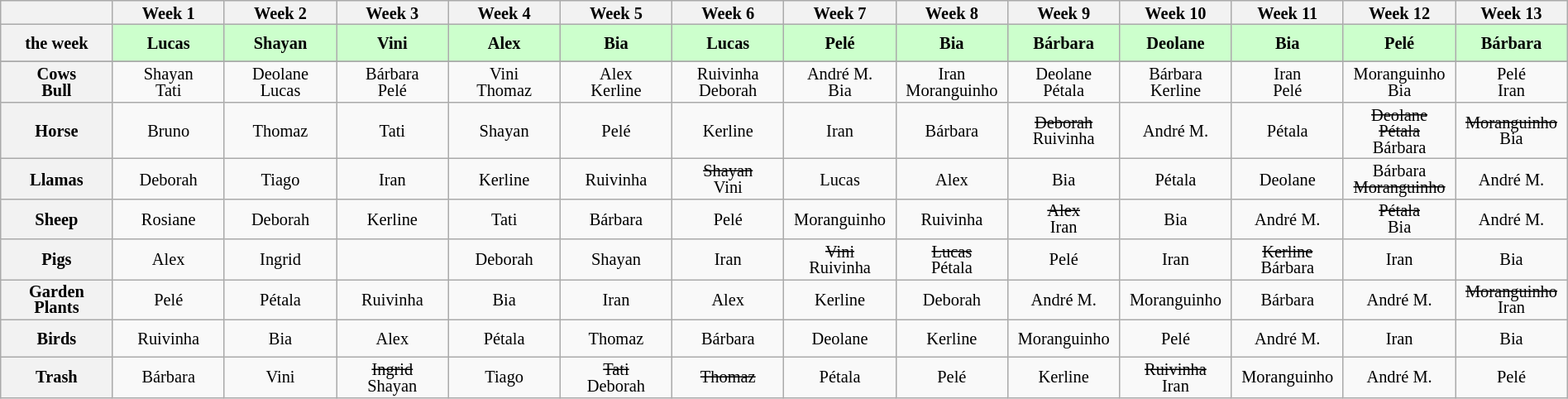<table class="wikitable" style="text-align:center; font-size:85%; width:100%; line-height:13px;">
<tr>
<th width="6.6%"></th>
<th width="6.6%">Week 1</th>
<th width="6.6%">Week 2</th>
<th width="6.6%">Week 3</th>
<th width="6.6%">Week 4</th>
<th width="6.6%">Week 5</th>
<th width="6.6%">Week 6</th>
<th width="6.6%">Week 7</th>
<th width="6.6%">Week 8</th>
<th width="6.6%">Week 9</th>
<th width="6.6%">Week 10</th>
<th width="6.6%">Week 11</th>
<th width="6.6%">Week 12</th>
<th width="6.6%">Week 13</th>
</tr>
<tr style="height:30px">
<th> the week</th>
<td bgcolor="CCFFCC"><strong>Lucas</strong></td>
<td bgcolor="CCFFCC"><strong>Shayan</strong></td>
<td bgcolor="CCFFCC"><strong>Vini</strong></td>
<td bgcolor="CCFFCC"><strong>Alex</strong></td>
<td bgcolor="CCFFCC"><strong>Bia</strong></td>
<td bgcolor="CCFFCC"><strong>Lucas</strong></td>
<td bgcolor="CCFFCC"><strong>Pelé</strong></td>
<td bgcolor="CCFFCC"><strong>Bia</strong></td>
<td bgcolor="CCFFCC"><strong>Bárbara</strong></td>
<td bgcolor="CCFFCC"><strong>Deolane</strong></td>
<td bgcolor="CCFFCC"><strong>Bia</strong></td>
<td bgcolor="CCFFCC"><strong>Pelé</strong></td>
<td bgcolor="CCFFCC"><strong>Bárbara</strong></td>
</tr>
<tr>
</tr>
<tr style="height:30px">
<th>Cows<br>Bull</th>
<td>Shayan<br>Tati</td>
<td>Deolane<br>Lucas</td>
<td>Bárbara<br>Pelé</td>
<td>Vini<br>Thomaz</td>
<td>Alex<br>Kerline</td>
<td>Ruivinha<br>Deborah</td>
<td>André M.<br>Bia</td>
<td>Iran<br>Moranguinho</td>
<td>Deolane<br>Pétala</td>
<td>Bárbara<br>Kerline</td>
<td>Iran<br>Pelé</td>
<td>Moranguinho<br>Bia</td>
<td>Pelé<br>Iran</td>
</tr>
<tr style="height:30px">
<th>Horse</th>
<td>Bruno</td>
<td>Thomaz</td>
<td>Tati</td>
<td>Shayan</td>
<td>Pelé</td>
<td>Kerline</td>
<td>Iran</td>
<td>Bárbara</td>
<td><s>Deborah</s><br>Ruivinha</td>
<td>André M.</td>
<td>Pétala</td>
<td><s>Deolane</s><br><s>Pétala</s><br>Bárbara</td>
<td><s>Moranguinho</s><br>Bia</td>
</tr>
<tr style="height:30px">
<th>Llamas</th>
<td>Deborah</td>
<td>Tiago</td>
<td>Iran</td>
<td>Kerline</td>
<td>Ruivinha</td>
<td><s>Shayan</s><br>Vini</td>
<td>Lucas</td>
<td>Alex</td>
<td>Bia</td>
<td>Pétala</td>
<td>Deolane</td>
<td>Bárbara<br><s>Moranguinho</s></td>
<td>André M.</td>
</tr>
<tr style="height:30px">
<th>Sheep</th>
<td>Rosiane</td>
<td>Deborah</td>
<td>Kerline</td>
<td>Tati</td>
<td>Bárbara</td>
<td>Pelé</td>
<td>Moranguinho</td>
<td>Ruivinha</td>
<td><s>Alex</s><br>Iran</td>
<td>Bia</td>
<td>André M.</td>
<td><s>Pétala</s><br>Bia</td>
<td>André M.</td>
</tr>
<tr style="height:30px">
<th>Pigs</th>
<td>Alex</td>
<td>Ingrid</td>
<td></td>
<td>Deborah</td>
<td>Shayan</td>
<td>Iran</td>
<td><s>Vini</s><br>Ruivinha</td>
<td><s>Lucas</s><br>Pétala</td>
<td>Pelé</td>
<td>Iran</td>
<td><s>Kerline</s><br>Bárbara</td>
<td>Iran</td>
<td>Bia</td>
</tr>
<tr style="height:30px">
<th>Garden<br>Plants</th>
<td>Pelé</td>
<td>Pétala</td>
<td>Ruivinha</td>
<td>Bia</td>
<td>Iran</td>
<td>Alex</td>
<td>Kerline</td>
<td>Deborah</td>
<td>André M.</td>
<td>Moranguinho</td>
<td>Bárbara</td>
<td>André M.</td>
<td><s>Moranguinho</s><br>Iran</td>
</tr>
<tr style="height:30px">
<th>Birds</th>
<td>Ruivinha</td>
<td>Bia</td>
<td>Alex</td>
<td>Pétala</td>
<td>Thomaz</td>
<td>Bárbara</td>
<td>Deolane</td>
<td>Kerline</td>
<td>Moranguinho</td>
<td>Pelé</td>
<td>André M.</td>
<td>Iran</td>
<td>Bia</td>
</tr>
<tr style="height:30px">
<th>Trash</th>
<td>Bárbara</td>
<td>Vini</td>
<td><s>Ingrid</s><br>Shayan</td>
<td>Tiago</td>
<td><s>Tati</s><br>Deborah</td>
<td><s>Thomaz</s><br></td>
<td>Pétala</td>
<td>Pelé</td>
<td>Kerline</td>
<td><s>Ruivinha</s><br>Iran</td>
<td>Moranguinho</td>
<td>André M.</td>
<td>Pelé</td>
</tr>
</table>
